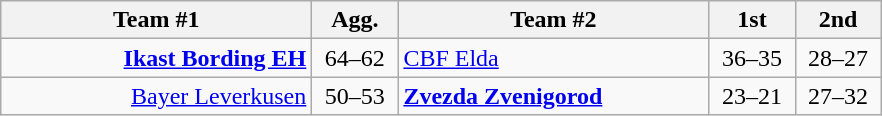<table class=wikitable style="text-align:center">
<tr>
<th width=200>Team #1</th>
<th width=50>Agg.</th>
<th width=200>Team #2</th>
<th width=50>1st</th>
<th width=50>2nd</th>
</tr>
<tr>
<td align=right><strong><a href='#'>Ikast Bording EH</a></strong> </td>
<td>64–62</td>
<td align=left> <a href='#'>CBF Elda</a></td>
<td align=center>36–35</td>
<td align=center>28–27</td>
</tr>
<tr>
<td align=right><a href='#'>Bayer Leverkusen</a> </td>
<td>50–53</td>
<td align=left> <strong><a href='#'>Zvezda Zvenigorod</a></strong></td>
<td align=center>23–21</td>
<td align=center>27–32</td>
</tr>
</table>
